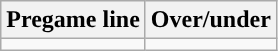<table class="wikitable">
<tr align="center">
<th>Pregame line</th>
<th>Over/under</th>
</tr>
<tr align="center">
<td></td>
<td></td>
</tr>
</table>
